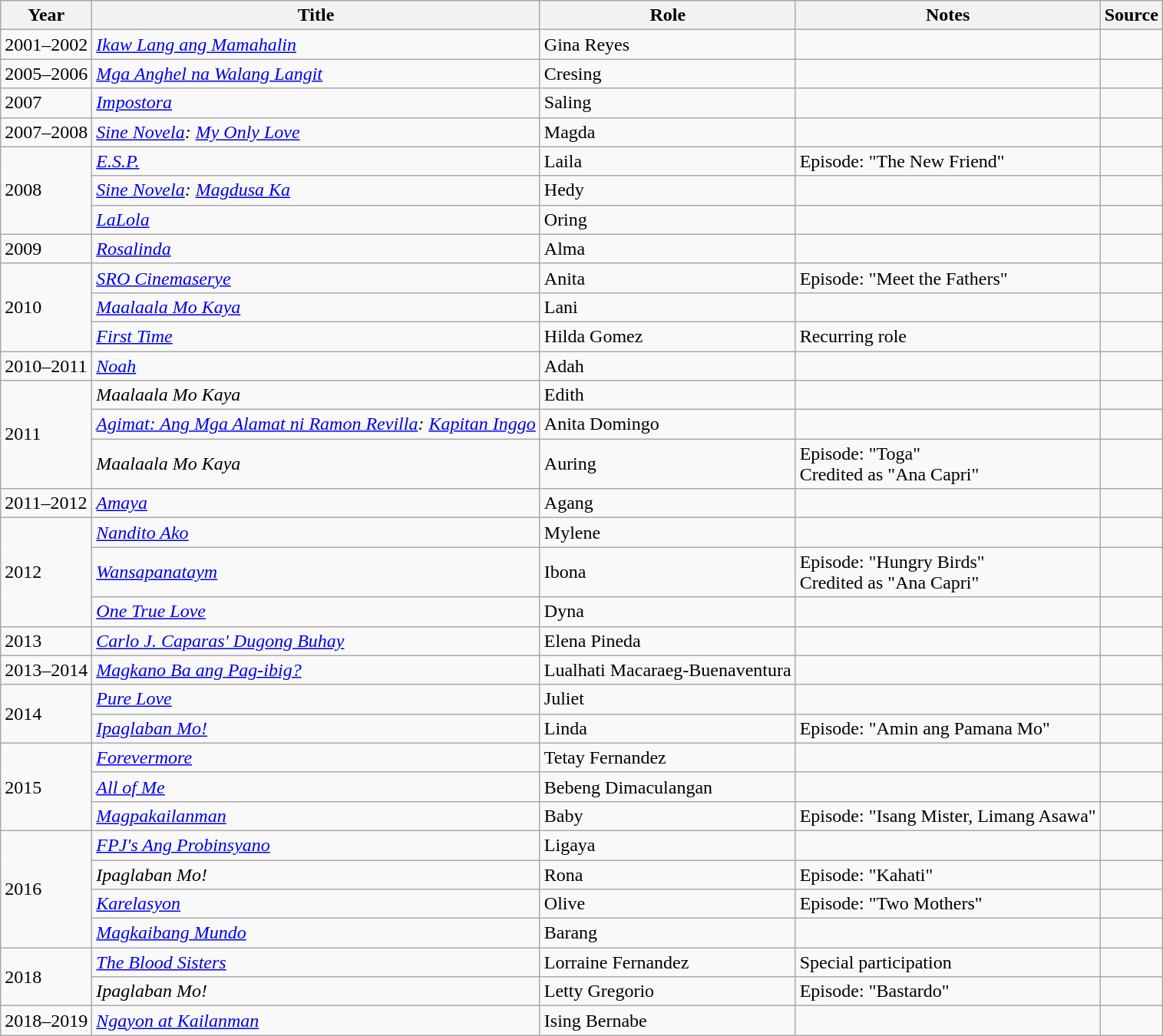<table class="wikitable sortable" >
<tr>
<th>Year</th>
<th>Title</th>
<th>Role</th>
<th class="unsortable">Notes </th>
<th class="unsortable">Source </th>
</tr>
<tr>
<td>2001–2002</td>
<td><em><a href='#'>Ikaw Lang ang Mamahalin</a></em></td>
<td>Gina Reyes</td>
<td></td>
<td></td>
</tr>
<tr>
<td>2005–2006</td>
<td><em><a href='#'>Mga Anghel na Walang Langit</a></em></td>
<td>Cresing</td>
<td></td>
<td></td>
</tr>
<tr>
<td>2007</td>
<td><em><a href='#'>Impostora</a></em></td>
<td>Saling</td>
<td></td>
<td></td>
</tr>
<tr>
<td>2007–2008</td>
<td><em><a href='#'>Sine Novela</a>: <a href='#'>My Only Love</a></em></td>
<td>Magda</td>
<td></td>
<td></td>
</tr>
<tr>
<td rowspan="3">2008</td>
<td><em><a href='#'>E.S.P.</a></em></td>
<td>Laila</td>
<td>Episode: "The New Friend"</td>
<td></td>
</tr>
<tr>
<td><em><a href='#'>Sine Novela</a>: <a href='#'>Magdusa Ka</a></em></td>
<td>Hedy</td>
<td></td>
<td></td>
</tr>
<tr>
<td><em><a href='#'>LaLola</a></em></td>
<td>Oring</td>
<td></td>
<td></td>
</tr>
<tr>
<td>2009</td>
<td><em><a href='#'>Rosalinda</a></em></td>
<td>Alma</td>
<td></td>
<td></td>
</tr>
<tr>
<td rowspan="3">2010</td>
<td><em><a href='#'>SRO Cinemaserye</a></em></td>
<td>Anita</td>
<td>Episode: "Meet the Fathers"</td>
<td></td>
</tr>
<tr>
<td><em><a href='#'>Maalaala Mo Kaya</a></em></td>
<td>Lani</td>
<td></td>
<td></td>
</tr>
<tr>
<td><em><a href='#'>First Time</a></em></td>
<td>Hilda Gomez</td>
<td>Recurring role</td>
<td></td>
</tr>
<tr>
<td>2010–2011</td>
<td><em><a href='#'>Noah</a></em></td>
<td>Adah</td>
<td></td>
<td></td>
</tr>
<tr>
<td rowspan="3">2011</td>
<td><em>Maalaala Mo Kaya</em></td>
<td>Edith</td>
<td></td>
<td></td>
</tr>
<tr>
<td><em><a href='#'>Agimat: Ang Mga Alamat ni Ramon Revilla</a>: <a href='#'>Kapitan Inggo</a></em></td>
<td>Anita Domingo</td>
<td></td>
<td></td>
</tr>
<tr>
<td><em>Maalaala Mo Kaya</em></td>
<td>Auring</td>
<td>Episode: "Toga" <br> Credited as "Ana Capri"</td>
<td></td>
</tr>
<tr>
<td>2011–2012</td>
<td><em><a href='#'>Amaya</a></em></td>
<td>Agang</td>
<td></td>
<td></td>
</tr>
<tr>
<td rowspan="3">2012</td>
<td><em><a href='#'>Nandito Ako</a></em></td>
<td>Mylene</td>
<td></td>
<td></td>
</tr>
<tr>
<td><em><a href='#'>Wansapanataym</a></em></td>
<td>Ibona</td>
<td>Episode: "Hungry Birds" <br> Credited as "Ana Capri"</td>
<td></td>
</tr>
<tr>
<td><em><a href='#'>One True Love</a></em></td>
<td>Dyna</td>
<td></td>
<td></td>
</tr>
<tr>
<td>2013</td>
<td><em><a href='#'>Carlo J. Caparas' Dugong Buhay</a></em></td>
<td>Elena Pineda</td>
<td></td>
<td></td>
</tr>
<tr>
<td>2013–2014</td>
<td><em><a href='#'>Magkano Ba ang Pag-ibig?</a></em></td>
<td>Lualhati Macaraeg-Buenaventura</td>
<td></td>
<td></td>
</tr>
<tr>
<td rowspan="2">2014</td>
<td><em><a href='#'>Pure Love</a></em></td>
<td>Juliet</td>
<td></td>
<td></td>
</tr>
<tr>
<td><em><a href='#'>Ipaglaban Mo!</a></em></td>
<td>Linda</td>
<td>Episode: "Amin ang Pamana Mo"</td>
<td></td>
</tr>
<tr>
<td rowspan="3">2015</td>
<td><em><a href='#'>Forevermore</a></em></td>
<td>Tetay Fernandez</td>
<td></td>
<td></td>
</tr>
<tr>
<td><em><a href='#'>All of Me</a></em></td>
<td>Bebeng Dimaculangan</td>
<td></td>
<td></td>
</tr>
<tr>
<td><em><a href='#'>Magpakailanman</a></em></td>
<td>Baby</td>
<td>Episode: "Isang Mister, Limang Asawa"</td>
<td></td>
</tr>
<tr>
<td rowspan="4">2016</td>
<td><em><a href='#'>FPJ's Ang Probinsyano</a></em></td>
<td>Ligaya</td>
<td></td>
<td></td>
</tr>
<tr>
<td><em>Ipaglaban Mo!</em></td>
<td>Rona</td>
<td>Episode: "Kahati"</td>
<td></td>
</tr>
<tr>
<td><em><a href='#'>Karelasyon</a></em></td>
<td>Olive</td>
<td>Episode: "Two Mothers"</td>
<td></td>
</tr>
<tr>
<td><em><a href='#'>Magkaibang Mundo</a></em></td>
<td>Barang</td>
<td></td>
<td></td>
</tr>
<tr>
<td rowspan="2">2018</td>
<td><em><a href='#'>The Blood Sisters</a></em></td>
<td>Lorraine Fernandez</td>
<td>Special participation</td>
<td></td>
</tr>
<tr>
<td><em>Ipaglaban Mo!</em></td>
<td>Letty Gregorio</td>
<td>Episode: "Bastardo"</td>
<td></td>
</tr>
<tr>
<td>2018–2019</td>
<td><em><a href='#'>Ngayon at Kailanman</a></em></td>
<td>Ising Bernabe</td>
<td></td>
<td></td>
</tr>
</table>
